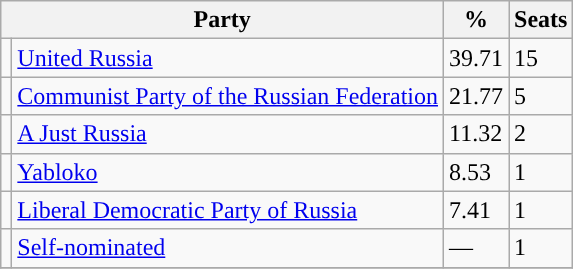<table class="wikitable">
<tr>
<th colspan=2>Party</th>
<th>%</th>
<th>Seats</th>
</tr>
<tr>
<td style="background:"></td>
<td><a href='#'>United Russia</a></td>
<td>39.71</td>
<td>15</td>
</tr>
<tr>
<td style="background:"></td>
<td><a href='#'>Communist Party of the Russian Federation</a></td>
<td>21.77</td>
<td>5</td>
</tr>
<tr>
<td style="background:"></td>
<td><a href='#'>A Just Russia</a></td>
<td>11.32</td>
<td>2</td>
</tr>
<tr>
<td style="background:"></td>
<td><a href='#'>Yabloko</a></td>
<td>8.53</td>
<td>1</td>
</tr>
<tr>
<td style="background:"></td>
<td><a href='#'>Liberal Democratic Party of Russia</a></td>
<td>7.41</td>
<td>1</td>
</tr>
<tr>
<td style="background:"></td>
<td><a href='#'>Self-nominated</a></td>
<td>—</td>
<td>1</td>
</tr>
<tr>
</tr>
</table>
